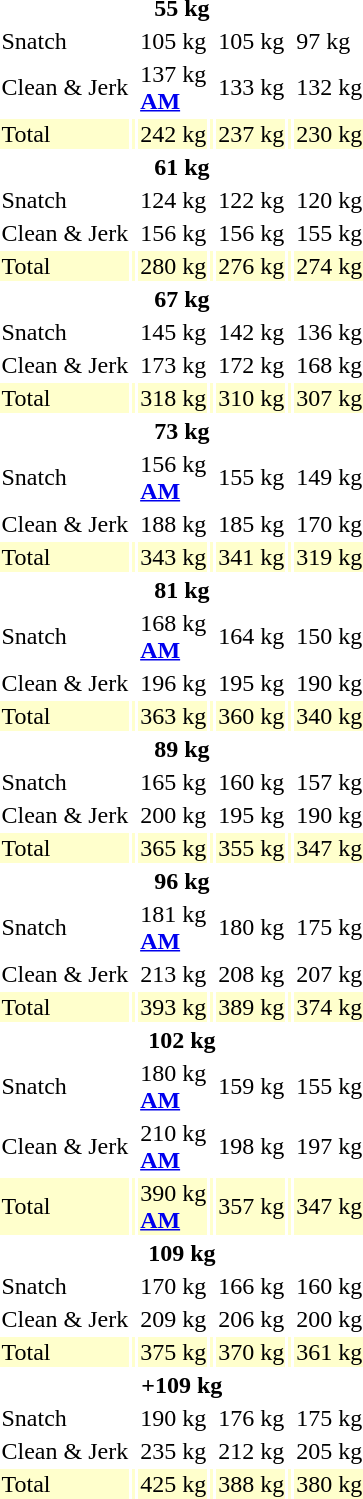<table>
<tr>
<th colspan=7>55 kg</th>
</tr>
<tr>
<td>Snatch</td>
<td></td>
<td>105 kg</td>
<td></td>
<td>105 kg</td>
<td></td>
<td>97 kg</td>
</tr>
<tr>
<td>Clean & Jerk</td>
<td></td>
<td>137 kg<br><strong><a href='#'>AM</a></strong></td>
<td></td>
<td>133 kg</td>
<td></td>
<td>132 kg</td>
</tr>
<tr bgcolor=ffffcc>
<td>Total</td>
<td></td>
<td>242 kg</td>
<td></td>
<td>237 kg</td>
<td></td>
<td>230 kg</td>
</tr>
<tr>
<th colspan=7>61 kg</th>
</tr>
<tr>
<td>Snatch</td>
<td></td>
<td>124 kg</td>
<td></td>
<td>122 kg</td>
<td></td>
<td>120 kg</td>
</tr>
<tr>
<td>Clean & Jerk</td>
<td></td>
<td>156 kg</td>
<td></td>
<td>156 kg</td>
<td></td>
<td>155 kg</td>
</tr>
<tr bgcolor=ffffcc>
<td>Total</td>
<td></td>
<td>280 kg</td>
<td></td>
<td>276 kg</td>
<td></td>
<td>274 kg</td>
</tr>
<tr>
<th colspan=7>67 kg</th>
</tr>
<tr>
<td>Snatch</td>
<td></td>
<td>145 kg</td>
<td></td>
<td>142 kg</td>
<td></td>
<td>136 kg</td>
</tr>
<tr>
<td>Clean & Jerk</td>
<td></td>
<td>173 kg</td>
<td></td>
<td>172 kg</td>
<td></td>
<td>168 kg</td>
</tr>
<tr bgcolor=ffffcc>
<td>Total</td>
<td></td>
<td>318 kg</td>
<td></td>
<td>310 kg</td>
<td></td>
<td>307 kg</td>
</tr>
<tr>
<th colspan=7>73 kg</th>
</tr>
<tr>
<td>Snatch</td>
<td></td>
<td>156 kg<br><strong><a href='#'>AM</a></strong></td>
<td></td>
<td>155 kg</td>
<td></td>
<td>149 kg</td>
</tr>
<tr>
<td>Clean & Jerk</td>
<td></td>
<td>188 kg</td>
<td></td>
<td>185 kg</td>
<td></td>
<td>170 kg</td>
</tr>
<tr bgcolor=ffffcc>
<td>Total</td>
<td></td>
<td>343 kg</td>
<td></td>
<td>341 kg</td>
<td></td>
<td>319 kg</td>
</tr>
<tr>
<th colspan=7>81 kg</th>
</tr>
<tr>
<td>Snatch</td>
<td></td>
<td>168 kg<br><strong><a href='#'>AM</a></strong></td>
<td></td>
<td>164 kg</td>
<td></td>
<td>150 kg</td>
</tr>
<tr>
<td>Clean & Jerk</td>
<td></td>
<td>196 kg</td>
<td></td>
<td>195 kg</td>
<td></td>
<td>190 kg</td>
</tr>
<tr bgcolor=ffffcc>
<td>Total</td>
<td></td>
<td>363 kg</td>
<td></td>
<td>360 kg</td>
<td></td>
<td>340 kg</td>
</tr>
<tr>
<th colspan=7>89 kg</th>
</tr>
<tr>
<td>Snatch</td>
<td></td>
<td>165 kg</td>
<td></td>
<td>160 kg</td>
<td></td>
<td>157 kg</td>
</tr>
<tr>
<td>Clean & Jerk</td>
<td></td>
<td>200 kg</td>
<td></td>
<td>195 kg</td>
<td></td>
<td>190 kg</td>
</tr>
<tr bgcolor=ffffcc>
<td>Total</td>
<td></td>
<td>365 kg</td>
<td></td>
<td>355 kg</td>
<td></td>
<td>347 kg</td>
</tr>
<tr>
<th colspan=7>96 kg</th>
</tr>
<tr>
<td>Snatch</td>
<td></td>
<td>181 kg<br><strong><a href='#'>AM</a></strong></td>
<td></td>
<td>180 kg</td>
<td></td>
<td>175 kg</td>
</tr>
<tr>
<td>Clean & Jerk</td>
<td></td>
<td>213 kg</td>
<td></td>
<td>208 kg</td>
<td></td>
<td>207 kg</td>
</tr>
<tr bgcolor=ffffcc>
<td>Total</td>
<td></td>
<td>393 kg</td>
<td></td>
<td>389 kg</td>
<td></td>
<td>374 kg</td>
</tr>
<tr>
<th colspan=7>102 kg</th>
</tr>
<tr>
<td>Snatch</td>
<td></td>
<td>180 kg<br><strong><a href='#'>AM</a></strong></td>
<td></td>
<td>159 kg</td>
<td></td>
<td>155 kg</td>
</tr>
<tr>
<td>Clean & Jerk</td>
<td></td>
<td>210 kg<br><strong><a href='#'>AM</a></strong></td>
<td></td>
<td>198 kg</td>
<td></td>
<td>197 kg</td>
</tr>
<tr bgcolor=ffffcc>
<td>Total</td>
<td></td>
<td>390 kg<br><strong><a href='#'>AM</a></strong></td>
<td></td>
<td>357 kg</td>
<td></td>
<td>347 kg</td>
</tr>
<tr>
<th colspan=7>109 kg</th>
</tr>
<tr>
<td>Snatch</td>
<td></td>
<td>170 kg</td>
<td></td>
<td>166 kg</td>
<td></td>
<td>160 kg</td>
</tr>
<tr>
<td>Clean & Jerk</td>
<td></td>
<td>209 kg</td>
<td></td>
<td>206 kg</td>
<td></td>
<td>200 kg</td>
</tr>
<tr bgcolor=ffffcc>
<td>Total</td>
<td></td>
<td>375 kg</td>
<td></td>
<td>370 kg</td>
<td></td>
<td>361 kg</td>
</tr>
<tr>
<th colspan=7>+109 kg</th>
</tr>
<tr>
<td>Snatch</td>
<td></td>
<td>190 kg</td>
<td></td>
<td>176 kg</td>
<td></td>
<td>175 kg</td>
</tr>
<tr>
<td>Clean & Jerk</td>
<td></td>
<td>235 kg</td>
<td></td>
<td>212 kg</td>
<td></td>
<td>205 kg</td>
</tr>
<tr bgcolor=ffffcc>
<td>Total</td>
<td></td>
<td>425 kg</td>
<td></td>
<td>388 kg</td>
<td></td>
<td>380 kg</td>
</tr>
</table>
